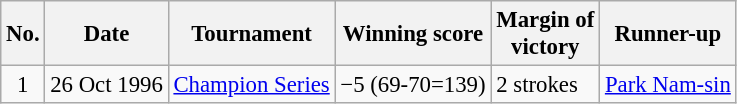<table class="wikitable" style="font-size:95%;">
<tr>
<th>No.</th>
<th>Date</th>
<th>Tournament</th>
<th>Winning score</th>
<th>Margin of<br>victory</th>
<th>Runner-up</th>
</tr>
<tr>
<td align=center>1</td>
<td align=right>26 Oct 1996</td>
<td><a href='#'>Champion Series</a></td>
<td>−5 (69-70=139)</td>
<td>2 strokes</td>
<td> <a href='#'>Park Nam-sin</a></td>
</tr>
</table>
